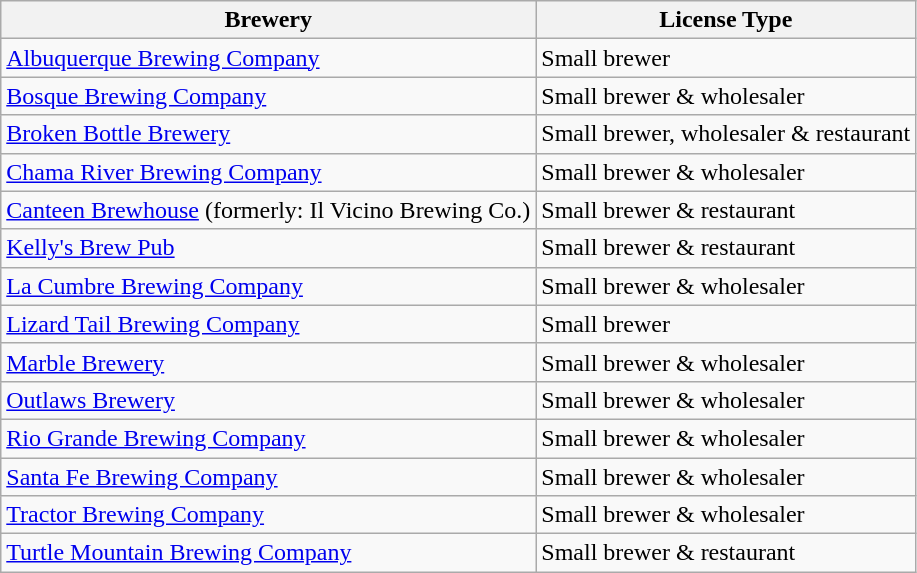<table class="wikitable">
<tr>
<th>Brewery</th>
<th>License Type</th>
</tr>
<tr>
<td><a href='#'>Albuquerque Brewing Company</a></td>
<td>Small brewer</td>
</tr>
<tr>
<td><a href='#'>Bosque Brewing Company</a></td>
<td>Small brewer & wholesaler</td>
</tr>
<tr>
<td><a href='#'>Broken Bottle Brewery</a></td>
<td>Small brewer,  wholesaler & restaurant</td>
</tr>
<tr>
<td><a href='#'>Chama River Brewing Company</a></td>
<td>Small brewer & wholesaler</td>
</tr>
<tr>
<td><a href='#'>Canteen Brewhouse</a> (formerly: Il Vicino Brewing Co.)</td>
<td>Small brewer & restaurant</td>
</tr>
<tr>
<td><a href='#'>Kelly's Brew Pub</a></td>
<td>Small brewer & restaurant</td>
</tr>
<tr>
<td><a href='#'>La Cumbre Brewing Company</a></td>
<td>Small brewer & wholesaler</td>
</tr>
<tr>
<td><a href='#'>Lizard Tail Brewing Company</a></td>
<td>Small brewer</td>
</tr>
<tr>
<td><a href='#'>Marble Brewery</a></td>
<td>Small brewer & wholesaler</td>
</tr>
<tr>
<td><a href='#'>Outlaws Brewery</a></td>
<td>Small brewer & wholesaler</td>
</tr>
<tr>
<td><a href='#'>Rio Grande Brewing Company</a></td>
<td>Small brewer & wholesaler</td>
</tr>
<tr>
<td><a href='#'>Santa Fe Brewing Company</a></td>
<td>Small brewer & wholesaler</td>
</tr>
<tr>
<td><a href='#'>Tractor Brewing Company</a></td>
<td>Small brewer & wholesaler</td>
</tr>
<tr>
<td><a href='#'>Turtle Mountain Brewing Company</a></td>
<td>Small brewer & restaurant</td>
</tr>
</table>
